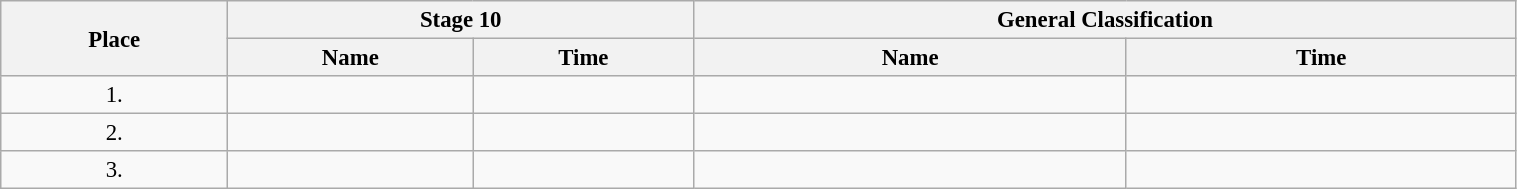<table class="wikitable"  style="font-size:95%; width:80%;">
<tr>
<th rowspan="2">Place</th>
<th colspan="2">Stage 10</th>
<th colspan="2">General Classification</th>
</tr>
<tr>
<th>Name</th>
<th>Time</th>
<th>Name</th>
<th>Time</th>
</tr>
<tr>
<td style="text-align:center;">1.</td>
<td></td>
<td></td>
<td></td>
<td></td>
</tr>
<tr>
<td style="text-align:center;">2.</td>
<td></td>
<td></td>
<td></td>
<td></td>
</tr>
<tr>
<td style="text-align:center;">3.</td>
<td></td>
<td></td>
<td></td>
<td></td>
</tr>
</table>
